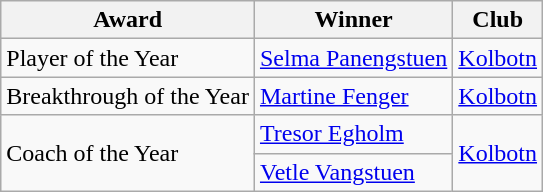<table class="wikitable">
<tr>
<th>Award</th>
<th>Winner</th>
<th>Club</th>
</tr>
<tr>
<td>Player of the Year</td>
<td> <a href='#'>Selma Panengstuen</a></td>
<td><a href='#'>Kolbotn</a></td>
</tr>
<tr>
<td>Breakthrough of the Year</td>
<td> <a href='#'>Martine Fenger</a></td>
<td><a href='#'>Kolbotn</a></td>
</tr>
<tr>
<td rowspan="2">Coach of the Year</td>
<td> <a href='#'>Tresor Egholm</a></td>
<td rowspan="2"><a href='#'>Kolbotn</a></td>
</tr>
<tr>
<td> <a href='#'>Vetle Vangstuen</a></td>
</tr>
</table>
